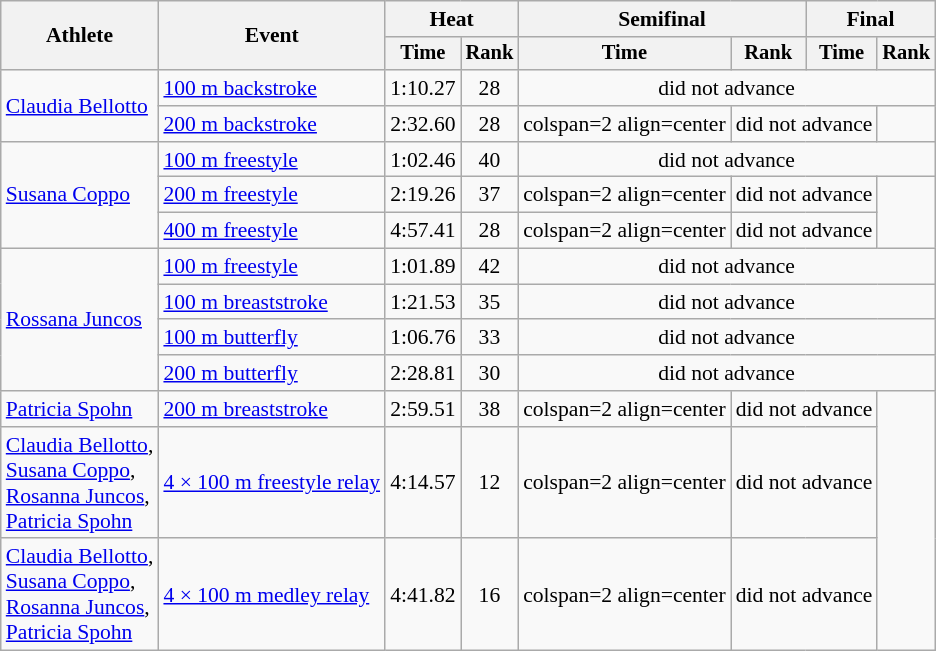<table class=wikitable style="font-size:90%">
<tr>
<th rowspan="2">Athlete</th>
<th rowspan="2">Event</th>
<th colspan="2">Heat</th>
<th colspan="2">Semifinal</th>
<th colspan="2">Final</th>
</tr>
<tr style="font-size:95%">
<th>Time</th>
<th>Rank</th>
<th>Time</th>
<th>Rank</th>
<th>Time</th>
<th>Rank</th>
</tr>
<tr>
<td rowspan=2><a href='#'>Claudia Bellotto</a></td>
<td><a href='#'>100 m backstroke</a></td>
<td align="center">1:10.27</td>
<td align="center">28</td>
<td align=center colspan=4>did not advance</td>
</tr>
<tr>
<td><a href='#'>200 m backstroke</a></td>
<td align="center">2:32.60</td>
<td align="center">28</td>
<td>colspan=2 align=center </td>
<td align=center colspan=2>did not advance</td>
</tr>
<tr>
<td rowspan="3"><a href='#'>Susana Coppo</a></td>
<td><a href='#'>100 m freestyle</a></td>
<td align="center">1:02.46</td>
<td align="center">40</td>
<td align="center" colspan=4>did not advance</td>
</tr>
<tr>
<td><a href='#'>200 m freestyle</a></td>
<td align="center">2:19.26</td>
<td align="center">37</td>
<td>colspan=2 align=center </td>
<td align="center" colspan=2>did not advance</td>
</tr>
<tr>
<td><a href='#'>400 m freestyle</a></td>
<td align="center">4:57.41</td>
<td align="center">28</td>
<td>colspan=2 align=center </td>
<td align="center" colspan=2>did not advance</td>
</tr>
<tr>
<td rowspan="4"><a href='#'>Rossana Juncos</a></td>
<td><a href='#'>100 m freestyle</a></td>
<td align="center">1:01.89</td>
<td align="center">42</td>
<td align="center" colspan=4>did not advance</td>
</tr>
<tr>
<td><a href='#'>100 m breaststroke</a></td>
<td align="center">1:21.53</td>
<td align="center">35</td>
<td align="center" colspan=4>did not advance</td>
</tr>
<tr>
<td><a href='#'>100 m butterfly</a></td>
<td align="center">1:06.76</td>
<td align="center">33</td>
<td align="center" colspan=4>did not advance</td>
</tr>
<tr>
<td><a href='#'>200 m butterfly</a></td>
<td align="center">2:28.81</td>
<td align="center">30</td>
<td align="center" colspan=4>did not advance</td>
</tr>
<tr>
<td><a href='#'>Patricia Spohn</a></td>
<td><a href='#'>200 m breaststroke</a></td>
<td align="center">2:59.51</td>
<td align="center">38</td>
<td>colspan=2 align=center </td>
<td align="center" colspan=2>did not advance</td>
</tr>
<tr>
<td><a href='#'>Claudia Bellotto</a>,<br><a href='#'>Susana Coppo</a>,<br><a href='#'>Rosanna Juncos</a>,<br><a href='#'>Patricia Spohn</a></td>
<td><a href='#'>4 × 100 m freestyle relay</a></td>
<td align="center">4:14.57</td>
<td align="center">12</td>
<td>colspan=2 align=center </td>
<td align="center" colspan=2>did not advance</td>
</tr>
<tr>
<td><a href='#'>Claudia Bellotto</a>,<br><a href='#'>Susana Coppo</a>,<br><a href='#'>Rosanna Juncos</a>,<br><a href='#'>Patricia Spohn</a></td>
<td><a href='#'>4 × 100 m medley relay</a></td>
<td align="center">4:41.82</td>
<td align="center">16</td>
<td>colspan=2 align=center </td>
<td align="center" colspan=2>did not advance</td>
</tr>
</table>
